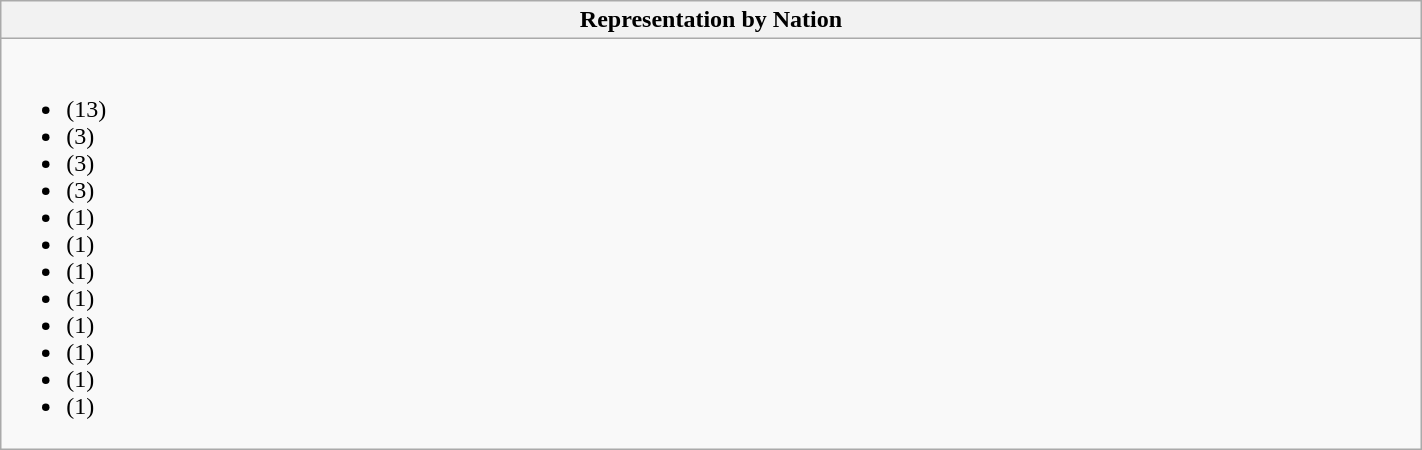<table class="wikitable mw-collapsible" style="width:75%">
<tr>
<th>Representation by Nation</th>
</tr>
<tr>
<td><br><ul><li> (13)</li><li> (3)</li><li> (3)</li><li> (3)</li><li> (1)</li><li> (1)</li><li> (1)</li><li> (1)</li><li> (1)</li><li> (1)</li><li> (1)</li><li> (1)</li></ul></td>
</tr>
</table>
